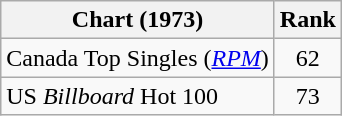<table class="wikitable">
<tr>
<th>Chart (1973)</th>
<th>Rank</th>
</tr>
<tr>
<td>Canada Top Singles (<em><a href='#'>RPM</a></em>)</td>
<td align="center">62</td>
</tr>
<tr>
<td>US <em>Billboard</em> Hot 100</td>
<td align="center">73</td>
</tr>
</table>
